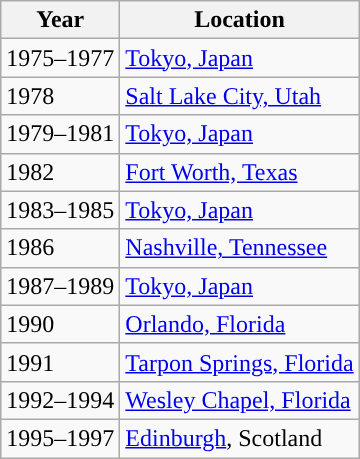<table class="wikitable">
<tr>
<th>Year</th>
<th>Location</th>
</tr>
<tr>
<td>1975–1977</td>
<td><a href='#'>Tokyo, Japan</a></td>
</tr>
<tr>
<td>1978</td>
<td><a href='#'>Salt Lake City, Utah</a></td>
</tr>
<tr>
<td>1979–1981</td>
<td><a href='#'>Tokyo, Japan</a></td>
</tr>
<tr>
<td>1982</td>
<td><a href='#'>Fort Worth, Texas</a></td>
</tr>
<tr>
<td>1983–1985</td>
<td><a href='#'>Tokyo, Japan</a></td>
</tr>
<tr>
<td>1986</td>
<td><a href='#'>Nashville, Tennessee</a></td>
</tr>
<tr>
<td>1987–1989</td>
<td><a href='#'>Tokyo, Japan</a></td>
</tr>
<tr>
<td>1990</td>
<td><a href='#'>Orlando, Florida</a></td>
</tr>
<tr>
<td>1991</td>
<td><a href='#'>Tarpon Springs, Florida</a></td>
</tr>
<tr>
<td>1992–1994</td>
<td><a href='#'>Wesley Chapel, Florida</a></td>
</tr>
<tr>
<td>1995–1997</td>
<td><a href='#'>Edinburgh</a>, Scotland</td>
</tr>
</table>
